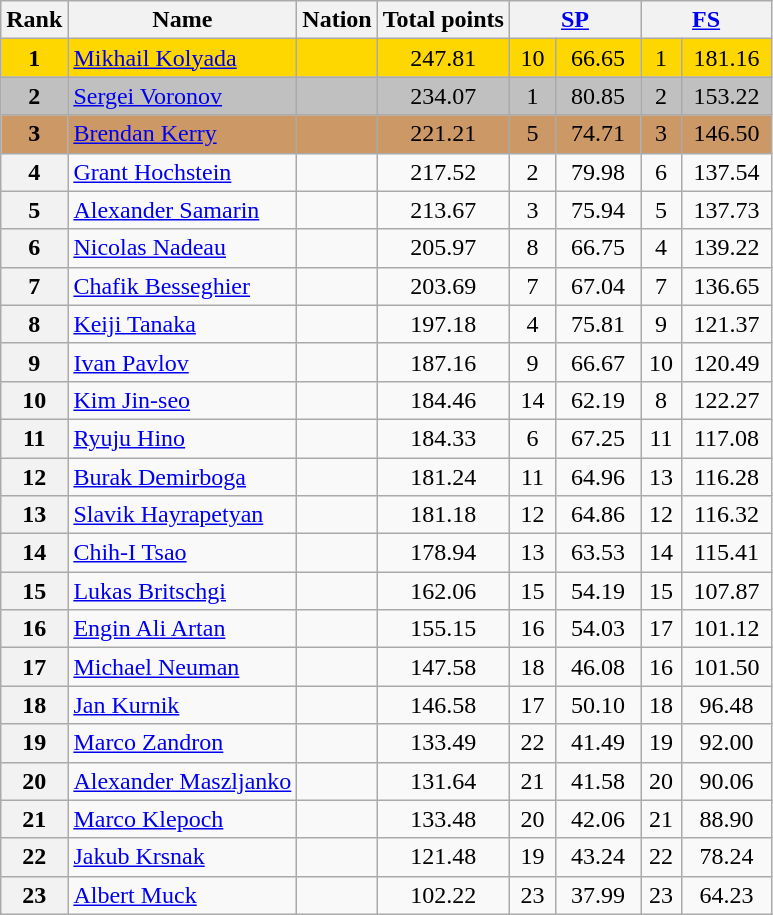<table class="wikitable sortable">
<tr>
<th>Rank</th>
<th>Name</th>
<th>Nation</th>
<th>Total points</th>
<th colspan="2" width="80px"><a href='#'>SP</a></th>
<th colspan="2" width="80px"><a href='#'>FS</a></th>
</tr>
<tr bgcolor="gold">
<td align="center"><strong>1</strong></td>
<td><a href='#'>Mikhail Kolyada</a></td>
<td></td>
<td align="center">247.81</td>
<td align="center">10</td>
<td align="center">66.65</td>
<td align="center">1</td>
<td align="center">181.16</td>
</tr>
<tr bgcolor="silver">
<td align="center"><strong>2</strong></td>
<td><a href='#'>Sergei Voronov</a></td>
<td></td>
<td align="center">234.07</td>
<td align="center">1</td>
<td align="center">80.85</td>
<td align="center">2</td>
<td align="center">153.22</td>
</tr>
<tr bgcolor="cc9966">
<td align="center"><strong>3</strong></td>
<td><a href='#'>Brendan Kerry</a></td>
<td></td>
<td align="center">221.21</td>
<td align="center">5</td>
<td align="center">74.71</td>
<td align="center">3</td>
<td align="center">146.50</td>
</tr>
<tr>
<th>4</th>
<td><a href='#'>Grant Hochstein</a></td>
<td></td>
<td align="center">217.52</td>
<td align="center">2</td>
<td align="center">79.98</td>
<td align="center">6</td>
<td align="center">137.54</td>
</tr>
<tr>
<th>5</th>
<td><a href='#'>Alexander Samarin</a></td>
<td></td>
<td align="center">213.67</td>
<td align="center">3</td>
<td align="center">75.94</td>
<td align="center">5</td>
<td align="center">137.73</td>
</tr>
<tr>
<th>6</th>
<td><a href='#'>Nicolas Nadeau</a></td>
<td></td>
<td align="center">205.97</td>
<td align="center">8</td>
<td align="center">66.75</td>
<td align="center">4</td>
<td align="center">139.22</td>
</tr>
<tr>
<th>7</th>
<td><a href='#'>Chafik Besseghier</a></td>
<td></td>
<td align="center">203.69</td>
<td align="center">7</td>
<td align="center">67.04</td>
<td align="center">7</td>
<td align="center">136.65</td>
</tr>
<tr>
<th>8</th>
<td><a href='#'>Keiji Tanaka</a></td>
<td></td>
<td align="center">197.18</td>
<td align="center">4</td>
<td align="center">75.81</td>
<td align="center">9</td>
<td align="center">121.37</td>
</tr>
<tr>
<th>9</th>
<td><a href='#'>Ivan Pavlov</a></td>
<td></td>
<td align="center">187.16</td>
<td align="center">9</td>
<td align="center">66.67</td>
<td align="center">10</td>
<td align="center">120.49</td>
</tr>
<tr>
<th>10</th>
<td><a href='#'>Kim Jin-seo</a></td>
<td></td>
<td align="center">184.46</td>
<td align="center">14</td>
<td align="center">62.19</td>
<td align="center">8</td>
<td align="center">122.27</td>
</tr>
<tr>
<th>11</th>
<td><a href='#'>Ryuju Hino</a></td>
<td></td>
<td align="center">184.33</td>
<td align="center">6</td>
<td align="center">67.25</td>
<td align="center">11</td>
<td align="center">117.08</td>
</tr>
<tr>
<th>12</th>
<td><a href='#'>Burak Demirboga</a></td>
<td></td>
<td align="center">181.24</td>
<td align="center">11</td>
<td align="center">64.96</td>
<td align="center">13</td>
<td align="center">116.28</td>
</tr>
<tr>
<th>13</th>
<td><a href='#'>Slavik Hayrapetyan</a></td>
<td></td>
<td align="center">181.18</td>
<td align="center">12</td>
<td align="center">64.86</td>
<td align="center">12</td>
<td align="center">116.32</td>
</tr>
<tr>
<th>14</th>
<td><a href='#'>Chih-I Tsao</a></td>
<td></td>
<td align="center">178.94</td>
<td align="center">13</td>
<td align="center">63.53</td>
<td align="center">14</td>
<td align="center">115.41</td>
</tr>
<tr>
<th>15</th>
<td><a href='#'>Lukas Britschgi</a></td>
<td></td>
<td align="center">162.06</td>
<td align="center">15</td>
<td align="center">54.19</td>
<td align="center">15</td>
<td align="center">107.87</td>
</tr>
<tr>
<th>16</th>
<td><a href='#'>Engin Ali Artan</a></td>
<td></td>
<td align="center">155.15</td>
<td align="center">16</td>
<td align="center">54.03</td>
<td align="center">17</td>
<td align="center">101.12</td>
</tr>
<tr>
<th>17</th>
<td><a href='#'>Michael Neuman</a></td>
<td></td>
<td align="center">147.58</td>
<td align="center">18</td>
<td align="center">46.08</td>
<td align="center">16</td>
<td align="center">101.50</td>
</tr>
<tr>
<th>18</th>
<td><a href='#'>Jan Kurnik</a></td>
<td></td>
<td align="center">146.58</td>
<td align="center">17</td>
<td align="center">50.10</td>
<td align="center">18</td>
<td align="center">96.48</td>
</tr>
<tr>
<th>19</th>
<td><a href='#'>Marco Zandron</a></td>
<td></td>
<td align="center">133.49</td>
<td align="center">22</td>
<td align="center">41.49</td>
<td align="center">19</td>
<td align="center">92.00</td>
</tr>
<tr>
<th>20</th>
<td><a href='#'>Alexander Maszljanko</a></td>
<td></td>
<td align="center">131.64</td>
<td align="center">21</td>
<td align="center">41.58</td>
<td align="center">20</td>
<td align="center">90.06</td>
</tr>
<tr>
<th>21</th>
<td><a href='#'>Marco Klepoch</a></td>
<td></td>
<td align="center">133.48</td>
<td align="center">20</td>
<td align="center">42.06</td>
<td align="center">21</td>
<td align="center">88.90</td>
</tr>
<tr>
<th>22</th>
<td><a href='#'>Jakub Krsnak</a></td>
<td></td>
<td align="center">121.48</td>
<td align="center">19</td>
<td align="center">43.24</td>
<td align="center">22</td>
<td align="center">78.24</td>
</tr>
<tr>
<th>23</th>
<td><a href='#'>Albert Muck</a></td>
<td></td>
<td align="center">102.22</td>
<td align="center">23</td>
<td align="center">37.99</td>
<td align="center">23</td>
<td align="center">64.23</td>
</tr>
</table>
